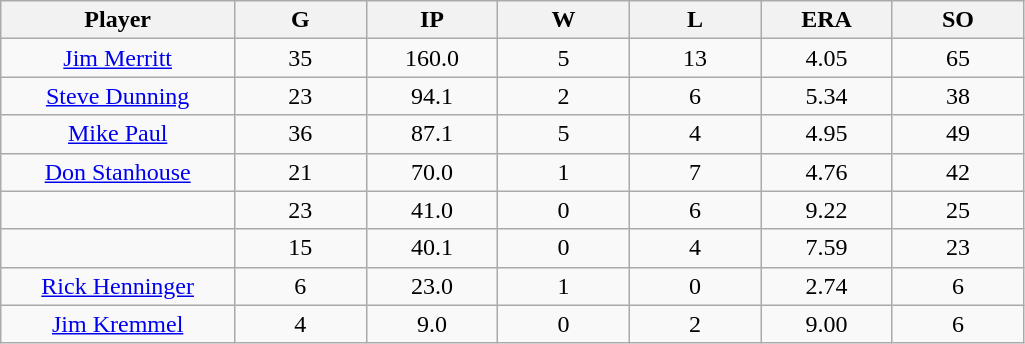<table class="wikitable sortable">
<tr>
<th bgcolor="#DDDDFF" width="16%">Player</th>
<th bgcolor="#DDDDFF" width="9%">G</th>
<th bgcolor="#DDDDFF" width="9%">IP</th>
<th bgcolor="#DDDDFF" width="9%">W</th>
<th bgcolor="#DDDDFF" width="9%">L</th>
<th bgcolor="#DDDDFF" width="9%">ERA</th>
<th bgcolor="#DDDDFF" width="9%">SO</th>
</tr>
<tr align="center">
<td><a href='#'>Jim Merritt</a></td>
<td>35</td>
<td>160.0</td>
<td>5</td>
<td>13</td>
<td>4.05</td>
<td>65</td>
</tr>
<tr align=center>
<td><a href='#'>Steve Dunning</a></td>
<td>23</td>
<td>94.1</td>
<td>2</td>
<td>6</td>
<td>5.34</td>
<td>38</td>
</tr>
<tr align=center>
<td><a href='#'>Mike Paul</a></td>
<td>36</td>
<td>87.1</td>
<td>5</td>
<td>4</td>
<td>4.95</td>
<td>49</td>
</tr>
<tr align=center>
<td><a href='#'>Don Stanhouse</a></td>
<td>21</td>
<td>70.0</td>
<td>1</td>
<td>7</td>
<td>4.76</td>
<td>42</td>
</tr>
<tr align=center>
<td></td>
<td>23</td>
<td>41.0</td>
<td>0</td>
<td>6</td>
<td>9.22</td>
<td>25</td>
</tr>
<tr align="center">
<td></td>
<td>15</td>
<td>40.1</td>
<td>0</td>
<td>4</td>
<td>7.59</td>
<td>23</td>
</tr>
<tr align="center">
<td><a href='#'>Rick Henninger</a></td>
<td>6</td>
<td>23.0</td>
<td>1</td>
<td>0</td>
<td>2.74</td>
<td>6</td>
</tr>
<tr align=center>
<td><a href='#'>Jim Kremmel</a></td>
<td>4</td>
<td>9.0</td>
<td>0</td>
<td>2</td>
<td>9.00</td>
<td>6</td>
</tr>
</table>
